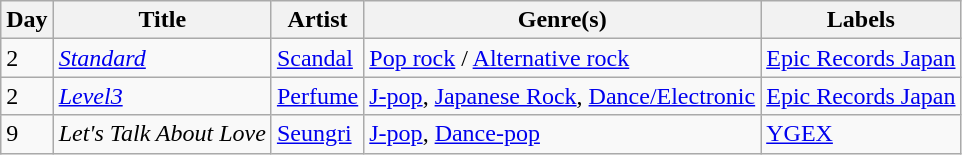<table class="wikitable sortable" style="text-align: left;">
<tr>
<th>Day</th>
<th>Title</th>
<th>Artist</th>
<th>Genre(s)</th>
<th>Labels</th>
</tr>
<tr>
<td rowspan="1">2</td>
<td><em><a href='#'> Standard</a></em></td>
<td><a href='#'>Scandal</a></td>
<td><a href='#'>Pop rock</a> / <a href='#'>Alternative rock</a></td>
<td><a href='#'>Epic Records Japan</a></td>
</tr>
<tr>
<td rowspan="1">2</td>
<td><em><a href='#'> Level3</a></em></td>
<td><a href='#'>Perfume</a></td>
<td><a href='#'>J-pop</a>, <a href='#'>Japanese Rock</a>, <a href='#'> Dance/Electronic</a></td>
<td><a href='#'>Epic Records Japan</a></td>
</tr>
<tr>
<td rowspan="1">9</td>
<td><em>Let's Talk About Love</em></td>
<td><a href='#'>Seungri</a></td>
<td><a href='#'>J-pop</a>, <a href='#'>Dance-pop</a></td>
<td><a href='#'>YGEX</a></td>
</tr>
</table>
